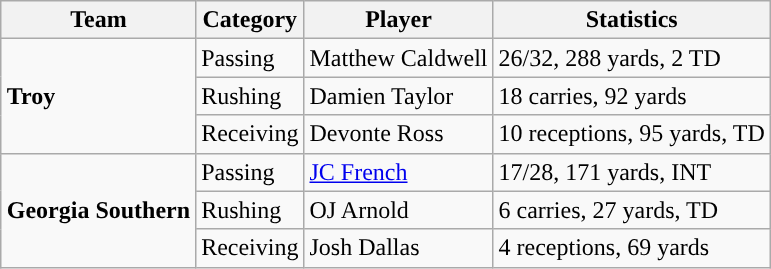<table class="wikitable" style="float: right;">
<tr>
<th>Team</th>
<th>Category</th>
<th>Player</th>
<th>Statistics</th>
</tr>
<tr>
<td rowspan=3><strong>Troy</strong></td>
<td>Passing</td>
<td>Matthew Caldwell</td>
<td>26/32, 288 yards, 2 TD</td>
</tr>
<tr>
<td>Rushing</td>
<td>Damien Taylor</td>
<td>18 carries, 92 yards</td>
</tr>
<tr>
<td>Receiving</td>
<td>Devonte Ross</td>
<td>10 receptions, 95 yards, TD</td>
</tr>
<tr>
<td rowspan=3><strong>Georgia Southern</strong></td>
<td>Passing</td>
<td><a href='#'>JC French</a></td>
<td>17/28, 171 yards, INT</td>
</tr>
<tr>
<td>Rushing</td>
<td>OJ Arnold</td>
<td>6 carries, 27 yards, TD</td>
</tr>
<tr>
<td>Receiving</td>
<td>Josh Dallas</td>
<td>4 receptions, 69 yards</td>
</tr>
</table>
